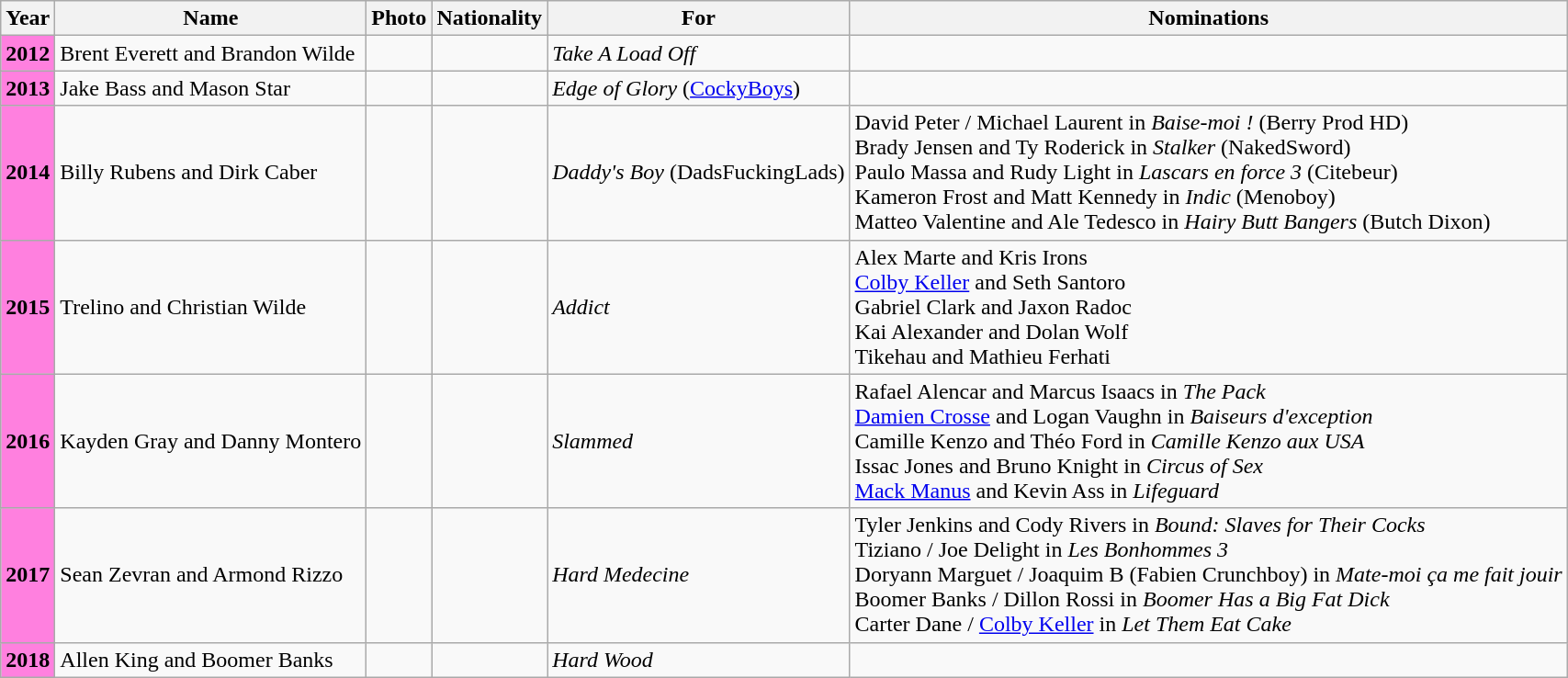<table class="wikitable">
<tr>
<th>Year</th>
<th>Name</th>
<th>Photo</th>
<th>Nationality</th>
<th>For</th>
<th>Nominations</th>
</tr>
<tr>
<th style="background-color: #FF80DF">2012</th>
<td>Brent Everett and Brandon Wilde</td>
<td></td>
<td align=center></td>
<td><em>Take A Load Off</em></td>
<td></td>
</tr>
<tr>
<th style="background-color: #FF80DF">2013</th>
<td>Jake Bass and Mason Star</td>
<td></td>
<td align=center></td>
<td><em>Edge of Glory</em> (<a href='#'>CockyBoys</a>)</td>
<td></td>
</tr>
<tr>
<th style="background-color: #FF80DF">2014</th>
<td>Billy Rubens and Dirk Caber</td>
<td></td>
<td align=center></td>
<td><em>Daddy's Boy</em> (DadsFuckingLads)</td>
<td>David Peter / Michael Laurent in <em>Baise-moi !</em> (Berry Prod HD)<br>Brady Jensen and Ty Roderick in <em>Stalker</em> (NakedSword)<br>Paulo Massa and Rudy Light in <em>Lascars en force 3</em> (Citebeur)<br>Kameron Frost and Matt Kennedy in <em>Indic</em> (Menoboy)<br>Matteo Valentine and Ale Tedesco in <em>Hairy Butt Bangers</em> (Butch Dixon)</td>
</tr>
<tr>
<th style="background-color: #FF80DF">2015</th>
<td>Trelino and Christian Wilde</td>
<td></td>
<td align=center></td>
<td><em>Addict</em></td>
<td>Alex Marte and Kris Irons<br><a href='#'>Colby Keller</a> and Seth Santoro<br>Gabriel Clark and Jaxon Radoc<br>Kai Alexander and Dolan Wolf<br>Tikehau and Mathieu Ferhati</td>
</tr>
<tr>
<th style="background-color: #FF80DF">2016</th>
<td>Kayden Gray and Danny Montero</td>
<td></td>
<td></td>
<td><em>Slammed</em></td>
<td>Rafael Alencar and Marcus Isaacs in <em>The Pack</em><br><a href='#'>Damien Crosse</a> and Logan Vaughn in <em>Baiseurs d'exception</em><br>Camille Kenzo and Théo Ford in <em>Camille Kenzo aux USA</em><br>Issac Jones and Bruno Knight in <em>Circus of Sex</em><br><a href='#'>Mack Manus</a> and Kevin Ass in <em>Lifeguard</em></td>
</tr>
<tr>
<th style="background-color: #FF80DF">2017</th>
<td>Sean Zevran and Armond Rizzo</td>
<td></td>
<td></td>
<td><em>Hard Medecine</em></td>
<td>Tyler Jenkins and Cody Rivers in <em>Bound: Slaves for Their Cocks</em><br>Tiziano / Joe Delight in <em>Les Bonhommes 3</em><br>Doryann Marguet / Joaquim B (Fabien Crunchboy) in <em>Mate-moi ça me fait jouir</em><br>Boomer Banks / Dillon Rossi in <em>Boomer Has a Big Fat Dick</em><br>Carter Dane / <a href='#'>Colby Keller</a> in <em>Let Them Eat Cake</em></td>
</tr>
<tr>
<th style="background-color: #FF80DF">2018</th>
<td>Allen King and Boomer Banks</td>
<td></td>
<td></td>
<td><em>Hard Wood</em></td>
<td></td>
</tr>
</table>
